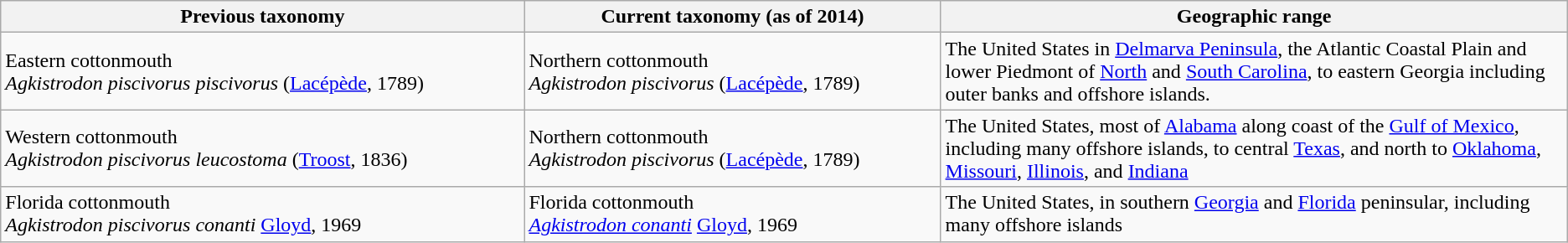<table class="wikitable">
<tr>
<th>Previous taxonomy</th>
<th>Current taxonomy (as of 2014)</th>
<th>Geographic range</th>
</tr>
<tr>
<td>Eastern cottonmouth<br><em>Agkistrodon piscivorus piscivorus</em> (<a href='#'>Lacépède</a>, 1789)</td>
<td>Northern cottonmouth<br><em>Agkistrodon piscivorus</em> (<a href='#'>Lacépède</a>, 1789)</td>
<td>The United States in <a href='#'>Delmarva Peninsula</a>, the Atlantic Coastal Plain and lower Piedmont of <a href='#'>North</a> and <a href='#'>South Carolina</a>, to eastern Georgia including outer banks and offshore islands.</td>
</tr>
<tr>
<td>Western cottonmouth<br><em>Agkistrodon piscivorus leucostoma</em> (<a href='#'>Troost</a>, 1836)</td>
<td>Northern cottonmouth<br><em>Agkistrodon piscivorus</em> (<a href='#'>Lacépède</a>, 1789)</td>
<td>The United States, most of <a href='#'>Alabama</a> along coast of the <a href='#'>Gulf of Mexico</a>, including many offshore islands, to central <a href='#'>Texas</a>, and north to <a href='#'>Oklahoma</a>, <a href='#'>Missouri</a>, <a href='#'>Illinois</a>, and <a href='#'>Indiana</a></td>
</tr>
<tr>
<td>Florida cottonmouth<br><em>Agkistrodon piscivorus conanti</em> <a href='#'>Gloyd</a>, 1969</td>
<td>Florida cottonmouth<br><em><a href='#'>Agkistrodon conanti</a></em> <a href='#'>Gloyd</a>, 1969</td>
<td style="width:40%">The United States, in southern <a href='#'>Georgia</a> and <a href='#'>Florida</a> peninsular, including many offshore islands</td>
</tr>
</table>
